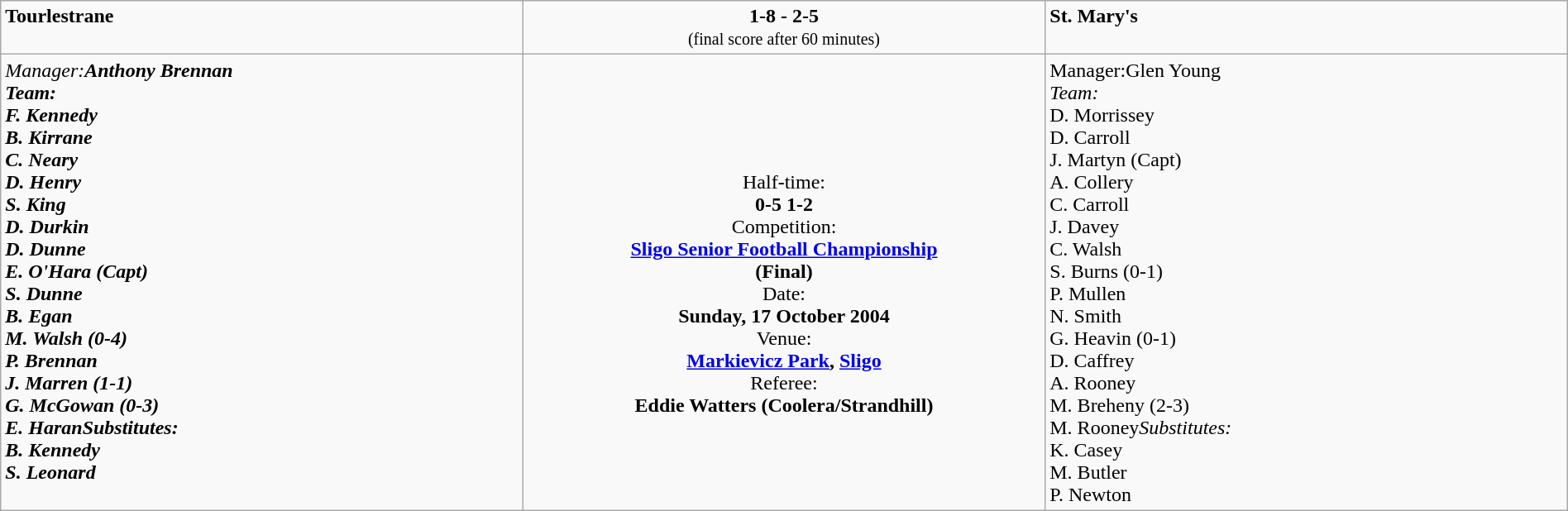<table border=0 class="wikitable" width=100%>
<tr>
<td width=33% valign=top><span><strong>Tourlestrane</strong></span><br><small></small></td>
<td width=33% valign=top align=center><span><strong>1-8 - 2-5</strong></span><br><small>(final score after 60 minutes)</small></td>
<td width=33% valign=top><span><strong>St. Mary's</strong></span><br><small></small></td>
</tr>
<tr>
<td valign=top><em>Manager:<strong><em>Anthony Brennan<strong><br></em>Team:<em>
<br>F. Kennedy
<br>B. Kirrane
<br>C. Neary
<br>D. Henry
<br>S. King
<br>D. Durkin
<br>D. Dunne
<br>E. O'Hara (Capt)
<br>S. Dunne
<br>B. Egan
<br>M. Walsh (0-4)
<br>P. Brennan
<br>J. Marren (1-1)
<br>G. McGowan (0-3)
<br>E. Haran</em>Substitutes:<em>
<br>B. Kennedy
<br>S. Leonard</td>
<td valign=middle align=center><br></strong>Half-time:<strong><br>0-5 1-2<br></strong>Competition:<strong><br><a href='#'>Sligo Senior Football Championship</a><br>(Final)<br></strong>Date:<strong><br>Sunday, 17 October 2004<br></strong>Venue:<strong><br><a href='#'>Markievicz Park</a>, <a href='#'>Sligo</a><br></strong>Referee:<strong><br>Eddie Watters (Coolera/Strandhill)
</td>
<td valign=top></em>Manager:</em></strong>Glen Young</strong><br><em>Team:</em>
<br>D. Morrissey
<br>D. Carroll
<br>J. Martyn (Capt)
<br>A. Collery
<br>C. Carroll
<br>J. Davey
<br>C. Walsh
<br>S. Burns (0-1)
<br>P. Mullen
<br>N. Smith
<br>G. Heavin (0-1)
<br>D. Caffrey
<br>A. Rooney
<br>M. Breheny (2-3)
<br>M. Rooney<em>Substitutes:</em>
<br>K. Casey
<br>M. Butler
<br>P. Newton</td>
</tr>
</table>
